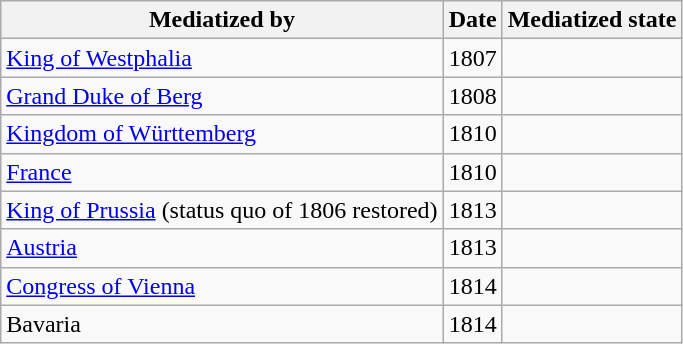<table class="wikitable">
<tr>
<th>Mediatized by</th>
<th>Date</th>
<th>Mediatized state</th>
</tr>
<tr>
<td><a href='#'>King of Westphalia</a></td>
<td>1807</td>
<td></td>
</tr>
<tr>
<td><a href='#'>Grand Duke of Berg</a></td>
<td>1808</td>
<td></td>
</tr>
<tr>
<td><a href='#'>Kingdom of Württemberg</a></td>
<td>1810</td>
<td></td>
</tr>
<tr>
<td><a href='#'>France</a></td>
<td>1810</td>
<td></td>
</tr>
<tr>
<td><a href='#'>King of Prussia</a> (status quo of 1806 restored)</td>
<td>1813</td>
<td></td>
</tr>
<tr>
<td><a href='#'>Austria</a></td>
<td>1813</td>
<td></td>
</tr>
<tr>
<td><a href='#'>Congress of Vienna</a></td>
<td>1814</td>
<td></td>
</tr>
<tr>
<td>Bavaria</td>
<td>1814</td>
<td></td>
</tr>
</table>
